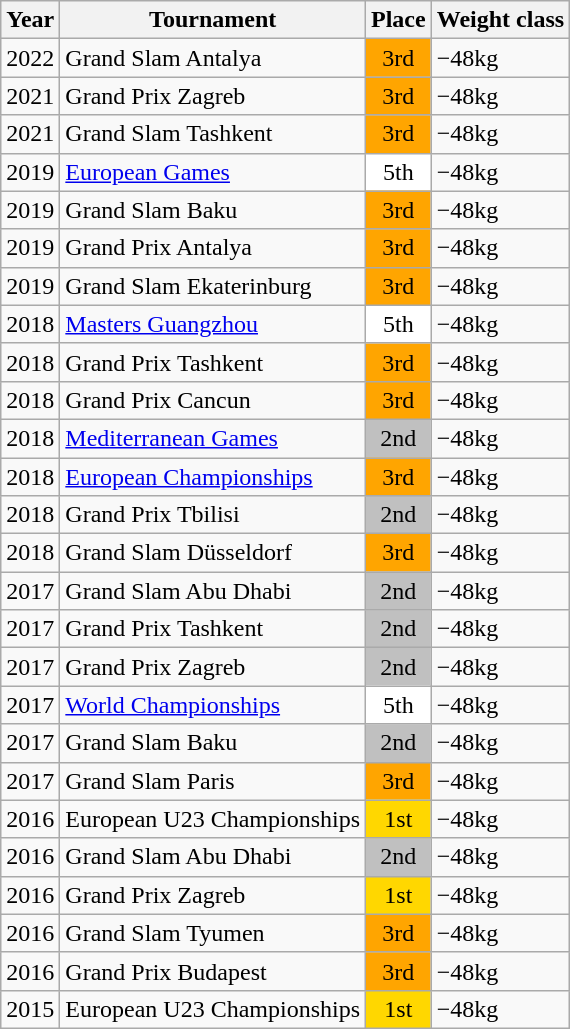<table class="wikitable">
<tr>
<th>Year</th>
<th>Tournament</th>
<th>Place</th>
<th>Weight class</th>
</tr>
<tr>
<td>2022</td>
<td>Grand Slam Antalya</td>
<td bgcolor="orange" align="center">3rd</td>
<td>−48kg</td>
</tr>
<tr>
<td>2021</td>
<td>Grand Prix Zagreb</td>
<td bgcolor="orange" align="center">3rd</td>
<td>−48kg</td>
</tr>
<tr>
<td>2021</td>
<td>Grand Slam Tashkent</td>
<td bgcolor="orange" align="center">3rd</td>
<td>−48kg</td>
</tr>
<tr>
<td>2019</td>
<td><a href='#'>European Games</a></td>
<td bgcolor="white" align="center">5th</td>
<td>−48kg</td>
</tr>
<tr>
<td>2019</td>
<td>Grand Slam Baku</td>
<td bgcolor="orange" align="center">3rd</td>
<td>−48kg</td>
</tr>
<tr>
<td>2019</td>
<td>Grand Prix Antalya</td>
<td bgcolor="orange" align="center">3rd</td>
<td>−48kg</td>
</tr>
<tr>
<td>2019</td>
<td>Grand Slam Ekaterinburg</td>
<td bgcolor="orange" align="center">3rd</td>
<td>−48kg</td>
</tr>
<tr>
<td>2018</td>
<td><a href='#'>Masters Guangzhou</a></td>
<td bgcolor="white" align="center">5th</td>
<td>−48kg</td>
</tr>
<tr>
<td>2018</td>
<td>Grand Prix Tashkent</td>
<td bgcolor="orange" align="center">3rd</td>
<td>−48kg</td>
</tr>
<tr>
<td>2018</td>
<td>Grand Prix Cancun</td>
<td bgcolor="orange" align="center">3rd</td>
<td>−48kg</td>
</tr>
<tr>
<td>2018</td>
<td><a href='#'>Mediterranean Games</a></td>
<td bgcolor="silver" align="center">2nd</td>
<td>−48kg</td>
</tr>
<tr>
<td>2018</td>
<td><a href='#'>European Championships</a></td>
<td bgcolor="orange" align="center">3rd</td>
<td>−48kg</td>
</tr>
<tr>
<td>2018</td>
<td>Grand Prix Tbilisi</td>
<td bgcolor="silver" align="center">2nd</td>
<td>−48kg</td>
</tr>
<tr>
<td>2018</td>
<td>Grand Slam Düsseldorf</td>
<td bgcolor="orange" align="center">3rd</td>
<td>−48kg</td>
</tr>
<tr>
<td>2017</td>
<td>Grand Slam Abu Dhabi</td>
<td bgcolor="silver" align="center">2nd</td>
<td>−48kg</td>
</tr>
<tr>
<td>2017</td>
<td>Grand Prix Tashkent</td>
<td bgcolor="silver" align="center">2nd</td>
<td>−48kg</td>
</tr>
<tr>
<td>2017</td>
<td>Grand Prix Zagreb</td>
<td bgcolor="silver" align="center">2nd</td>
<td>−48kg</td>
</tr>
<tr>
<td>2017</td>
<td><a href='#'>World Championships</a></td>
<td bgcolor="white" align="center">5th</td>
<td>−48kg</td>
</tr>
<tr>
<td>2017</td>
<td>Grand Slam Baku</td>
<td bgcolor="silver" align="center">2nd</td>
<td>−48kg</td>
</tr>
<tr>
<td>2017</td>
<td>Grand Slam Paris</td>
<td bgcolor="orange" align="center">3rd</td>
<td>−48kg</td>
</tr>
<tr>
<td>2016</td>
<td>European U23 Championships</td>
<td bgcolor="gold" align="center">1st</td>
<td>−48kg</td>
</tr>
<tr>
<td>2016</td>
<td>Grand Slam Abu Dhabi</td>
<td bgcolor="silver" align="center">2nd</td>
<td>−48kg</td>
</tr>
<tr>
<td>2016</td>
<td>Grand Prix Zagreb</td>
<td bgcolor="gold" align="center">1st</td>
<td>−48kg</td>
</tr>
<tr>
<td>2016</td>
<td>Grand Slam Tyumen</td>
<td bgcolor="orange" align="center">3rd</td>
<td>−48kg</td>
</tr>
<tr>
<td>2016</td>
<td>Grand Prix Budapest</td>
<td bgcolor="orange" align="center">3rd</td>
<td>−48kg</td>
</tr>
<tr>
<td>2015</td>
<td>European U23 Championships</td>
<td bgcolor="gold" align="center">1st</td>
<td>−48kg</td>
</tr>
</table>
